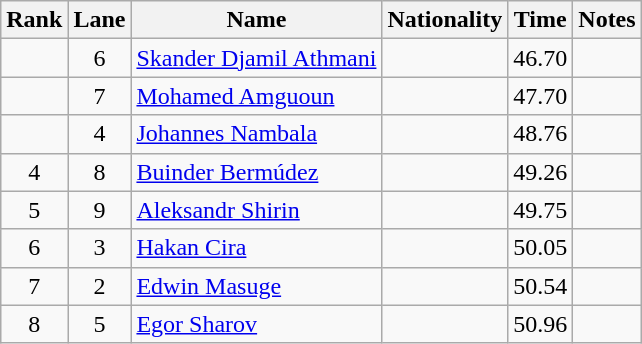<table class="wikitable sortable" style="text-align:center">
<tr>
<th>Rank</th>
<th>Lane</th>
<th>Name</th>
<th>Nationality</th>
<th>Time</th>
<th>Notes</th>
</tr>
<tr>
<td></td>
<td>6</td>
<td align="left"><a href='#'>Skander Djamil Athmani</a></td>
<td align="left"></td>
<td>46.70</td>
<td><strong></strong></td>
</tr>
<tr>
<td></td>
<td>7</td>
<td align="left"><a href='#'>Mohamed Amguoun</a></td>
<td align="left"></td>
<td>47.70</td>
<td></td>
</tr>
<tr>
<td></td>
<td>4</td>
<td align="left"><a href='#'>Johannes Nambala</a></td>
<td align="left"></td>
<td>48.76</td>
<td></td>
</tr>
<tr>
<td>4</td>
<td>8</td>
<td align="left"><a href='#'>Buinder Bermúdez</a></td>
<td align="left"></td>
<td>49.26</td>
<td></td>
</tr>
<tr>
<td>5</td>
<td>9</td>
<td align="left"><a href='#'>Aleksandr Shirin</a></td>
<td align="left"></td>
<td>49.75</td>
<td></td>
</tr>
<tr>
<td>6</td>
<td>3</td>
<td align="left"><a href='#'>Hakan Cira</a></td>
<td align="left"></td>
<td>50.05</td>
<td></td>
</tr>
<tr>
<td>7</td>
<td>2</td>
<td align="left"><a href='#'>Edwin Masuge</a></td>
<td align="left"></td>
<td>50.54</td>
<td></td>
</tr>
<tr>
<td>8</td>
<td>5</td>
<td align="left"><a href='#'>Egor Sharov</a></td>
<td align="left"></td>
<td>50.96</td>
<td></td>
</tr>
</table>
